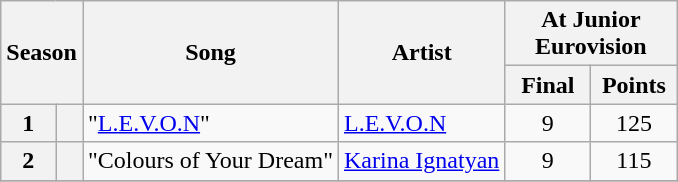<table class="wikitable sortable">
<tr>
<th rowspan=2 colspan=2>Season</th>
<th rowspan=2>Song</th>
<th rowspan=2>Artist</th>
<th colspan=2>At Junior Eurovision</th>
</tr>
<tr>
<th width=50px>Final</th>
<th width=50px>Points</th>
</tr>
<tr>
<th>1</th>
<th></th>
<td>"<a href='#'>L.E.V.O.N</a>"</td>
<td><a href='#'>L.E.V.O.N</a></td>
<td align=center>9</td>
<td align=center>125</td>
</tr>
<tr>
<th>2</th>
<th></th>
<td>"Colours of Your Dream"</td>
<td><a href='#'>Karina Ignatyan</a></td>
<td align=center>9</td>
<td align=center>115</td>
</tr>
<tr>
</tr>
</table>
